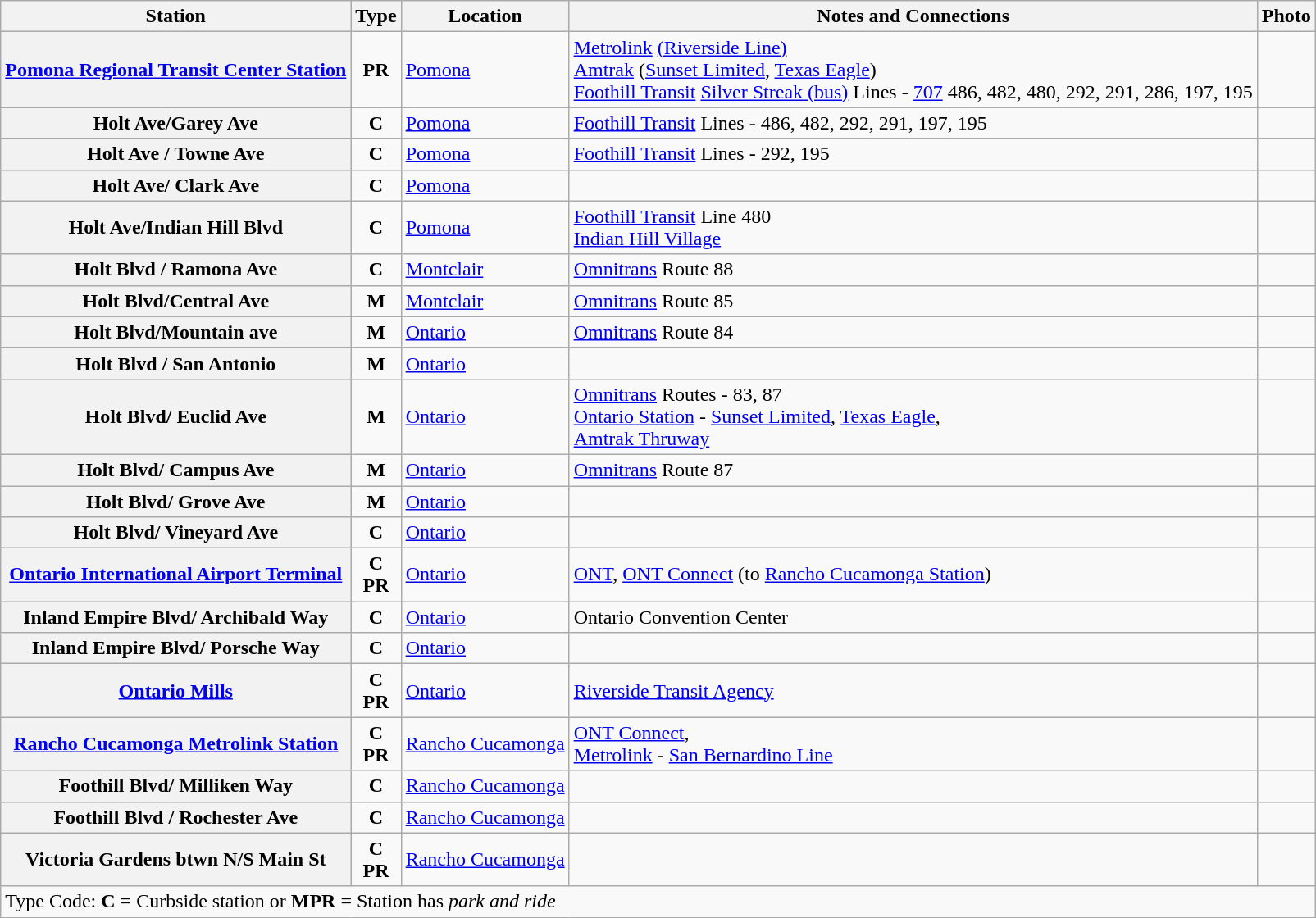<table class="wikitable">
<tr>
<th>Station</th>
<th>Type</th>
<th>Location</th>
<th>Notes and Connections</th>
<th>Photo</th>
</tr>
<tr>
<th><a href='#'>Pomona Regional Transit Center Station</a></th>
<td style="text-align:center;"><strong>PR</strong></td>
<td><a href='#'>Pomona</a></td>
<td><a href='#'>Metrolink</a> <a href='#'>(Riverside Line)</a><br><a href='#'>Amtrak</a>
(<a href='#'>Sunset Limited</a>,
<a href='#'>Texas Eagle</a>)<br><a href='#'>Foothill Transit</a>
<a href='#'>Silver Streak (bus)</a>
Lines - <a href='#'>707</a> 486, 482, 480, 292, 291, 286, 197, 195<br></td>
<td></td>
</tr>
<tr>
<th>Holt Ave/Garey Ave</th>
<td style="text-align:center;"><strong>C</strong></td>
<td><a href='#'>Pomona</a></td>
<td><a href='#'>Foothill Transit</a>  Lines - 486, 482, 292, 291, 197, 195</td>
<td></td>
</tr>
<tr>
<th>Holt Ave / Towne Ave</th>
<td style="text-align:center;"><strong>C</strong></td>
<td><a href='#'>Pomona</a></td>
<td><a href='#'>Foothill Transit</a> Lines - 292, 195</td>
<td></td>
</tr>
<tr>
<th>Holt Ave/ Clark Ave</th>
<td style="text-align:center;"><strong>C</strong></td>
<td><a href='#'>Pomona</a></td>
<td></td>
<td></td>
</tr>
<tr>
<th>Holt Ave/Indian Hill Blvd</th>
<td style="text-align:center;"><strong>C</strong></td>
<td><a href='#'>Pomona</a></td>
<td><a href='#'>Foothill Transit</a> Line 480<br><a href='#'>Indian Hill Village</a></td>
<td></td>
</tr>
<tr>
<th>Holt Blvd / Ramona Ave</th>
<td style="text-align:center;"><strong>C</strong></td>
<td><a href='#'>Montclair</a></td>
<td><a href='#'>Omnitrans</a> Route 88</td>
<td></td>
</tr>
<tr>
<th>Holt Blvd/Central Ave</th>
<td style="text-align:center;"><strong>M</strong></td>
<td><a href='#'>Montclair</a></td>
<td><a href='#'>Omnitrans</a> Route 85</td>
<td></td>
</tr>
<tr>
<th>Holt Blvd/Mountain ave</th>
<td style="text-align:center;"><strong>M</strong></td>
<td><a href='#'>Ontario</a></td>
<td><a href='#'>Omnitrans</a> Route 84</td>
<td></td>
</tr>
<tr>
<th>Holt Blvd / San Antonio</th>
<td style="text-align:center;"><strong>M</strong></td>
<td><a href='#'>Ontario</a></td>
<td></td>
<td></td>
</tr>
<tr>
<th>Holt Blvd/ Euclid Ave</th>
<td style="text-align:center;"><strong>M</strong></td>
<td><a href='#'>Ontario</a></td>
<td><a href='#'>Omnitrans</a> Routes - 83, 87<br><a href='#'>Ontario Station</a> - <a href='#'>Sunset Limited</a>, <a href='#'>Texas Eagle</a>,<br><a href='#'>Amtrak Thruway</a></td>
<td></td>
</tr>
<tr>
<th>Holt Blvd/ Campus Ave</th>
<td style="text-align:center;"><strong>M</strong></td>
<td><a href='#'>Ontario</a></td>
<td><a href='#'>Omnitrans</a> Route 87</td>
<td></td>
</tr>
<tr>
<th>Holt Blvd/ Grove Ave</th>
<td style="text-align:center;"><strong>M</strong></td>
<td><a href='#'>Ontario</a></td>
<td></td>
<td></td>
</tr>
<tr>
<th>Holt Blvd/ Vineyard Ave</th>
<td style="text-align:center;"><strong>C</strong></td>
<td><a href='#'>Ontario</a></td>
<td></td>
<td></td>
</tr>
<tr>
<th><a href='#'>Ontario International Airport Terminal</a></th>
<td style="text-align:center;"><strong>C</strong><br><strong>PR</strong></td>
<td><a href='#'>Ontario</a></td>
<td><a href='#'>ONT</a>, <a href='#'>ONT Connect</a> (to <a href='#'>Rancho Cucamonga Station</a>)</td>
<td></td>
</tr>
<tr>
<th>Inland Empire Blvd/ Archibald Way</th>
<td style="text-align:center;"><strong>C</strong></td>
<td><a href='#'>Ontario</a></td>
<td>Ontario Convention Center</td>
<td></td>
</tr>
<tr>
<th>Inland Empire Blvd/ Porsche Way</th>
<td style="text-align:center;"><strong>C</strong></td>
<td><a href='#'>Ontario</a></td>
<td></td>
<td></td>
</tr>
<tr>
<th><a href='#'>Ontario Mills</a></th>
<td style="text-align:center;"><strong>C</strong><br><strong>PR</strong></td>
<td><a href='#'>Ontario</a></td>
<td><a href='#'>Riverside Transit Agency</a></td>
<td></td>
</tr>
<tr>
<th><a href='#'>Rancho Cucamonga Metrolink Station</a></th>
<td style="text-align:center;"><strong>C</strong><br><strong>PR</strong></td>
<td><a href='#'>Rancho Cucamonga</a></td>
<td><a href='#'>ONT Connect</a>,<br><a href='#'>Metrolink</a> - <a href='#'>San Bernardino Line</a></td>
<td></td>
</tr>
<tr>
<th>Foothill Blvd/ Milliken Way</th>
<td style="text-align:center;"><strong>C</strong></td>
<td><a href='#'>Rancho Cucamonga</a></td>
<td></td>
<td></td>
</tr>
<tr>
<th>Foothill Blvd / Rochester Ave</th>
<td style="text-align:center;"><strong>C</strong></td>
<td><a href='#'>Rancho Cucamonga</a></td>
<td></td>
<td></td>
</tr>
<tr>
<th>Victoria Gardens btwn N/S Main St</th>
<td style="text-align:center;"><strong>C</strong><br><strong>PR</strong></td>
<td><a href='#'>Rancho Cucamonga</a></td>
<td></td>
<td></td>
</tr>
<tr>
<td colspan="5">Type Code: <strong>C</strong> = Curbside station or <strong>M</strong><strong>PR</strong> = Station has <em>park and ride</em></td>
</tr>
</table>
